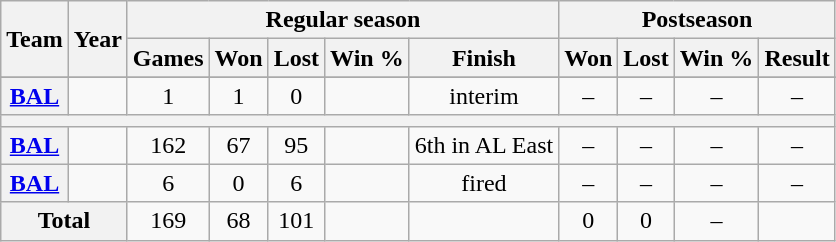<table class="wikitable" style="text-align:center;">
<tr>
<th scope="col" rowspan="2">Team</th>
<th scope="col" rowspan="2">Year</th>
<th scope="col" colspan="5">Regular season</th>
<th scope="col" colspan="4">Postseason</th>
</tr>
<tr>
<th scope="col">Games</th>
<th scope="col">Won</th>
<th scope="col">Lost</th>
<th scope="col">Win %</th>
<th scope="col">Finish</th>
<th scope="col">Won</th>
<th scope="col">Lost</th>
<th scope="col">Win %</th>
<th scope="col">Result</th>
</tr>
<tr>
</tr>
<tr>
<th scope="row"><a href='#'>BAL</a></th>
<td></td>
<td>1</td>
<td>1</td>
<td>0</td>
<td></td>
<td>interim</td>
<td>–</td>
<td>–</td>
<td>–</td>
<td>–</td>
</tr>
<tr>
<th colspan="11"></th>
</tr>
<tr>
<th scope="row"><a href='#'>BAL</a></th>
<td></td>
<td>162</td>
<td>67</td>
<td>95</td>
<td></td>
<td>6th in AL East</td>
<td>–</td>
<td>–</td>
<td>–</td>
<td>–</td>
</tr>
<tr>
<th scope="row"><a href='#'>BAL</a></th>
<td></td>
<td>6</td>
<td>0</td>
<td>6</td>
<td></td>
<td>fired</td>
<td>–</td>
<td>–</td>
<td>–</td>
<td>–</td>
</tr>
<tr>
<th scope="row" colspan="2">Total</th>
<td>169</td>
<td>68</td>
<td>101</td>
<td></td>
<td></td>
<td>0</td>
<td>0</td>
<td>–</td>
<td></td>
</tr>
</table>
